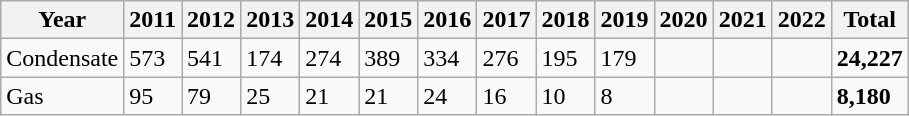<table class="wikitable">
<tr>
<th>Year</th>
<th>2011</th>
<th>2012</th>
<th>2013</th>
<th>2014</th>
<th>2015</th>
<th>2016</th>
<th>2017</th>
<th>2018</th>
<th>2019</th>
<th>2020</th>
<th>2021</th>
<th>2022</th>
<th><strong>Total</strong></th>
</tr>
<tr>
<td>Condensate</td>
<td>573</td>
<td>541</td>
<td>174</td>
<td>274</td>
<td>389</td>
<td>334</td>
<td>276</td>
<td>195</td>
<td>179</td>
<td></td>
<td></td>
<td></td>
<td><strong>24,227</strong></td>
</tr>
<tr>
<td>Gas</td>
<td>95</td>
<td>79</td>
<td>25</td>
<td>21</td>
<td>21</td>
<td>24</td>
<td>16</td>
<td>10</td>
<td>8</td>
<td></td>
<td></td>
<td></td>
<td><strong>8,180</strong></td>
</tr>
</table>
